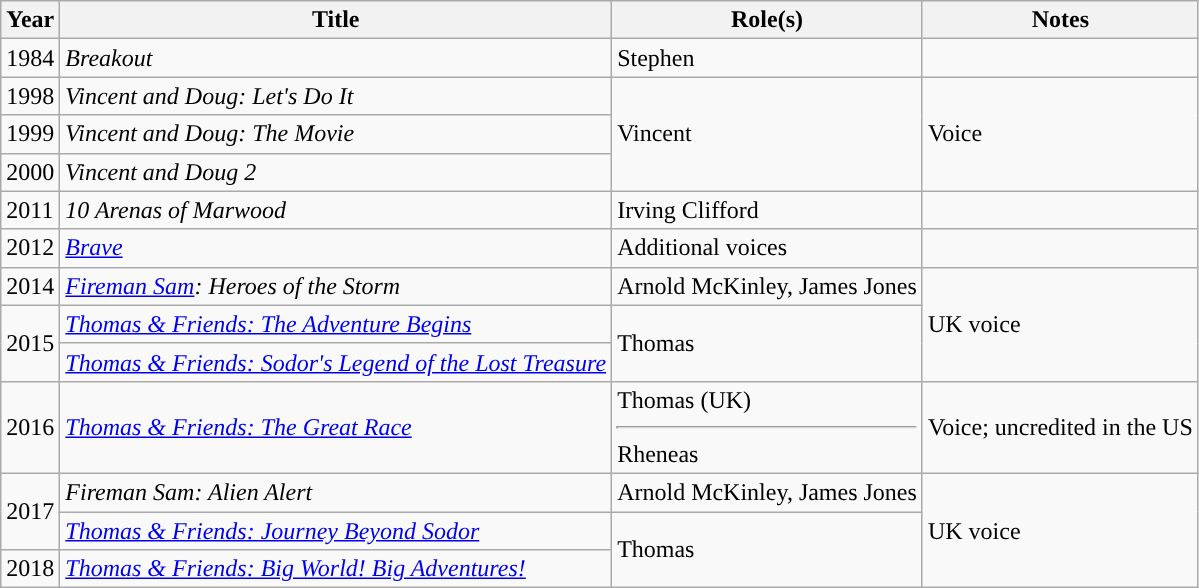<table class="wikitable">
<tr>
<th>Year</th>
<th>Title</th>
<th>Role(s)</th>
<th>Notes</th>
</tr>
<tr>
<td>1984</td>
<td><em>Breakout</em></td>
<td>Stephen</td>
<td></td>
</tr>
<tr>
<td>1998</td>
<td><em>Vincent and Doug: Let's Do It</em></td>
<td rowspan=3>Vincent</td>
<td rowspan=3>Voice</td>
</tr>
<tr>
<td>1999</td>
<td><em>Vincent and Doug: The Movie</em></td>
</tr>
<tr>
<td>2000</td>
<td><em>Vincent and Doug 2</em></td>
</tr>
<tr>
<td>2011</td>
<td><em>10 Arenas of Marwood</em></td>
<td>Irving Clifford</td>
<td></td>
</tr>
<tr>
<td>2012</td>
<td><em><a href='#'>Brave</a></em></td>
<td>Additional voices</td>
<td></td>
</tr>
<tr>
<td>2014</td>
<td><em><a href='#'>Fireman Sam</a>: Heroes of the Storm</em></td>
<td>Arnold McKinley, James Jones</td>
<td rowspan="3">UK voice</td>
</tr>
<tr>
<td rowspan="2">2015</td>
<td><em><a href='#'>Thomas & Friends: The Adventure Begins</a></em></td>
<td rowspan="2">Thomas</td>
</tr>
<tr>
<td><em><a href='#'>Thomas & Friends: Sodor's Legend of the Lost Treasure</a></em></td>
</tr>
<tr>
<td>2016</td>
<td><em><a href='#'>Thomas & Friends: The Great Race</a></em></td>
<td>Thomas (UK)<hr>Rheneas</td>
<td>Voice; uncredited in the US</td>
</tr>
<tr>
<td rowspan=2>2017</td>
<td><em>Fireman Sam: Alien Alert</em></td>
<td>Arnold McKinley, James Jones</td>
<td rowspan="3">UK voice</td>
</tr>
<tr>
<td><em><a href='#'>Thomas & Friends: Journey Beyond Sodor</a></em></td>
<td rowspan="2">Thomas</td>
</tr>
<tr>
<td>2018</td>
<td><em> <a href='#'>Thomas & Friends: Big World! Big Adventures!</a></em></td>
</tr>
</table>
